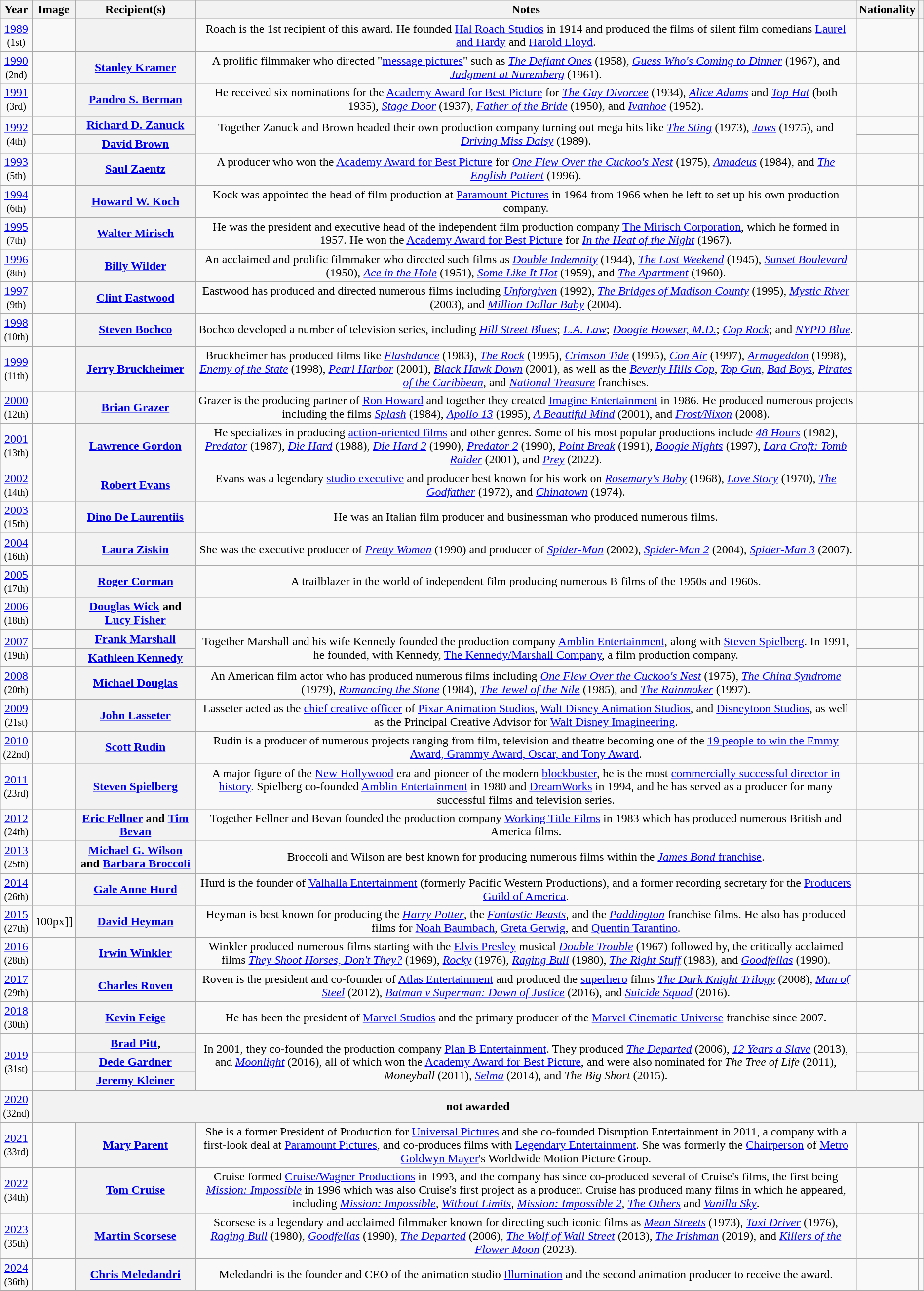<table class="wikitable sortable plainrowheaders" style="text-align:center;">
<tr>
<th scope="col">Year</th>
<th scope="col" class="unsortable">Image</th>
<th scope="col">Recipient(s)</th>
<th scope="col">Notes</th>
<th scope="col">Nationality</th>
<th scope="col" class="unsortable"></th>
</tr>
<tr>
<td><a href='#'>1989</a> <br> <small> (1st) </small></td>
<td></td>
<th scope="row"></th>
<td>Roach is the 1st recipient of this award. He founded <a href='#'>Hal Roach Studios</a> in 1914 and produced the films of silent film comedians <a href='#'>Laurel and Hardy</a> and <a href='#'>Harold Lloyd</a>.</td>
<td></td>
<td></td>
</tr>
<tr>
<td><a href='#'>1990</a> <br> <small> (2nd) </small></td>
<td></td>
<th scope="row"><a href='#'>Stanley Kramer</a></th>
<td>A prolific filmmaker who directed "<a href='#'>message pictures</a>" such as <em><a href='#'>The Defiant Ones</a></em> (1958), <em><a href='#'>Guess Who's Coming to Dinner</a></em> (1967), and <em><a href='#'>Judgment at Nuremberg</a></em> (1961).</td>
<td></td>
<td></td>
</tr>
<tr>
<td><a href='#'>1991</a> <br> <small> (3rd) </small></td>
<td></td>
<th scope="row"><a href='#'>Pandro S. Berman</a></th>
<td>He received six nominations for the <a href='#'>Academy Award for Best Picture</a> for <em><a href='#'>The Gay Divorcee</a></em> (1934), <em><a href='#'>Alice Adams</a></em> and <em><a href='#'>Top Hat</a></em> (both 1935), <em><a href='#'>Stage Door</a></em> (1937), <em><a href='#'>Father of the Bride</a></em> (1950), and <em><a href='#'>Ivanhoe</a></em> (1952).</td>
<td></td>
<td></td>
</tr>
<tr>
<td rowspan=2><a href='#'>1992</a> <br> <small> (4th) </small></td>
<td></td>
<th scope="row"><a href='#'>Richard D. Zanuck</a></th>
<td rowspan=2>Together Zanuck and Brown headed their own production company turning out mega hits like <em><a href='#'>The Sting</a></em> (1973), <em><a href='#'>Jaws</a></em> (1975), and <em><a href='#'>Driving Miss Daisy</a></em> (1989).</td>
<td></td>
<td rowspan=2></td>
</tr>
<tr>
<td></td>
<th scope="row"><a href='#'>David Brown</a></th>
<td></td>
</tr>
<tr>
<td><a href='#'>1993</a> <br> <small> (5th) </small></td>
<td></td>
<th scope="row"><a href='#'>Saul Zaentz</a></th>
<td>A producer who won the <a href='#'>Academy Award for Best Picture</a> for <em><a href='#'>One Flew Over the Cuckoo's Nest</a></em> (1975), <em><a href='#'>Amadeus</a></em> (1984), and <em><a href='#'>The English Patient</a></em> (1996).</td>
<td></td>
<td></td>
</tr>
<tr>
<td><a href='#'>1994</a> <br> <small> (6th) </small></td>
<td></td>
<th scope="row"><a href='#'>Howard W. Koch</a></th>
<td>Kock was appointed the head of film production at <a href='#'>Paramount Pictures</a> in 1964 from 1966 when he left to set up his own production company.</td>
<td></td>
<td></td>
</tr>
<tr>
<td><a href='#'>1995</a> <br> <small> (7th) </small></td>
<td></td>
<th scope="row"><a href='#'>Walter Mirisch</a></th>
<td>He was the president and executive head of the independent film production company <a href='#'>The Mirisch Corporation</a>, which he formed in 1957. He won the <a href='#'>Academy Award for Best Picture</a> for <em><a href='#'>In the Heat of the Night</a></em> (1967).</td>
<td></td>
<td></td>
</tr>
<tr>
<td><a href='#'>1996</a> <br> <small> (8th) </small></td>
<td></td>
<th scope="row"><a href='#'>Billy Wilder</a></th>
<td>An acclaimed and prolific filmmaker who directed such films as <em><a href='#'>Double Indemnity</a></em> (1944), <em><a href='#'>The Lost Weekend</a></em> (1945), <em><a href='#'>Sunset Boulevard</a></em> (1950), <em><a href='#'>Ace in the Hole</a></em> (1951), <em><a href='#'>Some Like It Hot</a></em> (1959), and <em><a href='#'>The Apartment</a></em> (1960).</td>
<td></td>
<td></td>
</tr>
<tr>
<td><a href='#'>1997</a> <br> <small> (9th) </small></td>
<td></td>
<th scope="row"><a href='#'>Clint Eastwood</a></th>
<td>Eastwood has produced and directed numerous films including <em><a href='#'>Unforgiven</a></em> (1992), <em><a href='#'>The Bridges of Madison County</a></em> (1995), <em><a href='#'>Mystic River</a></em> (2003), and <em><a href='#'>Million Dollar Baby</a></em> (2004).</td>
<td></td>
<td></td>
</tr>
<tr>
<td><a href='#'>1998</a> <br> <small> (10th) </small></td>
<td></td>
<th scope="row"><a href='#'>Steven Bochco</a></th>
<td>Bochco developed a number of television series, including <em><a href='#'>Hill Street Blues</a></em>; <em><a href='#'>L.A. Law</a></em>; <em><a href='#'>Doogie Howser, M.D.</a></em>; <em><a href='#'>Cop Rock</a></em>; and <em><a href='#'>NYPD Blue</a></em>.</td>
<td></td>
<td></td>
</tr>
<tr>
<td><a href='#'>1999</a> <br> <small> (11th) </small></td>
<td></td>
<th scope="row"><a href='#'>Jerry Bruckheimer</a></th>
<td>Bruckheimer has produced films like <em><a href='#'>Flashdance</a></em> (1983), <em><a href='#'>The Rock</a></em> (1995), <em><a href='#'>Crimson Tide</a></em> (1995), <em><a href='#'>Con Air</a></em> (1997), <em><a href='#'>Armageddon</a></em> (1998), <em><a href='#'>Enemy of the State</a></em> (1998), <em><a href='#'>Pearl Harbor</a></em> (2001), <em><a href='#'>Black Hawk Down</a></em> (2001), as well as the <em><a href='#'>Beverly Hills Cop</a></em>, <em><a href='#'>Top Gun</a></em>, <em><a href='#'>Bad Boys</a></em>, <em><a href='#'>Pirates of the Caribbean</a></em>, and <em><a href='#'>National Treasure</a></em> franchises.</td>
<td></td>
<td></td>
</tr>
<tr>
<td><a href='#'>2000</a> <br> <small> (12th) </small></td>
<td></td>
<th scope="row"><a href='#'>Brian Grazer</a></th>
<td>Grazer is the producing partner of <a href='#'>Ron Howard</a> and together they created <a href='#'>Imagine Entertainment</a> in 1986. He produced numerous projects including the films <em><a href='#'>Splash</a></em> (1984), <em><a href='#'>Apollo 13</a></em> (1995), <em><a href='#'>A Beautiful Mind</a></em> (2001), and <em><a href='#'>Frost/Nixon</a></em> (2008).</td>
<td></td>
<td></td>
</tr>
<tr>
<td><a href='#'>2001</a> <br> <small> (13th) </small></td>
<td></td>
<th scope="row"><a href='#'>Lawrence Gordon</a></th>
<td>He specializes in producing <a href='#'>action-oriented films</a> and other genres. Some of his most popular productions include <em><a href='#'>48 Hours</a></em> (1982), <em><a href='#'>Predator</a></em> (1987), <em><a href='#'>Die Hard</a></em> (1988), <em><a href='#'>Die Hard 2</a></em> (1990), <em><a href='#'>Predator 2</a></em> (1990), <em><a href='#'>Point Break</a></em> (1991), <em><a href='#'>Boogie Nights</a></em> (1997), <em><a href='#'>Lara Croft: Tomb Raider</a></em> (2001), and <em><a href='#'>Prey</a></em> (2022).</td>
<td></td>
<td></td>
</tr>
<tr>
<td><a href='#'>2002</a> <br> <small> (14th) </small></td>
<td></td>
<th scope="row"><a href='#'>Robert Evans</a></th>
<td>Evans was a legendary <a href='#'>studio executive</a> and producer best known for his work on <em><a href='#'>Rosemary's Baby</a></em> (1968), <em><a href='#'>Love Story</a></em> (1970), <em><a href='#'>The Godfather</a></em> (1972), and <em><a href='#'>Chinatown</a></em> (1974).</td>
<td></td>
<td></td>
</tr>
<tr>
<td><a href='#'>2003</a> <br> <small> (15th) </small></td>
<td></td>
<th scope="row"><a href='#'>Dino De Laurentiis</a></th>
<td>He was an Italian film producer and businessman who produced numerous films.</td>
<td></td>
<td></td>
</tr>
<tr>
<td><a href='#'>2004</a> <br> <small> (16th) </small></td>
<td></td>
<th scope="row"><a href='#'>Laura Ziskin</a></th>
<td>She was the executive producer of <em><a href='#'>Pretty Woman</a></em> (1990) and producer of <em><a href='#'>Spider-Man</a></em> (2002), <em><a href='#'>Spider-Man 2</a></em> (2004), <em><a href='#'>Spider-Man 3</a></em> (2007).</td>
<td></td>
<td></td>
</tr>
<tr>
<td><a href='#'>2005</a> <br> <small> (17th) </small></td>
<td></td>
<th scope="row"><a href='#'>Roger Corman</a></th>
<td>A trailblazer in the world of independent film producing numerous B films of the 1950s and 1960s.</td>
<td></td>
<td></td>
</tr>
<tr>
<td><a href='#'>2006</a> <br> <small> (18th) </small></td>
<td></td>
<th scope="row"><a href='#'>Douglas Wick</a> and <a href='#'>Lucy Fisher</a></th>
<td></td>
<td></td>
<td></td>
</tr>
<tr>
<td rowspan=2><a href='#'>2007</a> <br> <small> (19th) </small></td>
<td></td>
<th scope="row"><a href='#'>Frank Marshall</a></th>
<td rowspan=2>Together Marshall and his wife Kennedy founded the production company <a href='#'>Amblin Entertainment</a>, along with <a href='#'>Steven Spielberg</a>. In 1991, he founded, with Kennedy, <a href='#'>The Kennedy/Marshall Company</a>, a film production company.</td>
<td></td>
<td rowspan=2></td>
</tr>
<tr>
<td></td>
<th scope="row"><a href='#'>Kathleen Kennedy</a></th>
<td></td>
</tr>
<tr>
<td><a href='#'>2008</a> <br> <small> (20th) </small></td>
<td></td>
<th scope="row"><a href='#'>Michael Douglas</a></th>
<td>An American film actor who has produced numerous films including <em><a href='#'>One Flew Over the Cuckoo's Nest</a></em> (1975), <em><a href='#'>The China Syndrome</a></em> (1979), <em><a href='#'>Romancing the Stone</a></em> (1984), <em><a href='#'>The Jewel of the Nile</a></em> (1985), and <em><a href='#'>The Rainmaker</a></em> (1997).</td>
<td></td>
<td></td>
</tr>
<tr>
<td><a href='#'>2009</a> <br> <small> (21st) </small></td>
<td></td>
<th scope="row"><a href='#'>John Lasseter</a></th>
<td>Lasseter acted as the <a href='#'>chief creative officer</a> of <a href='#'>Pixar Animation Studios</a>, <a href='#'>Walt Disney Animation Studios</a>, and <a href='#'>Disneytoon Studios</a>, as well as the Principal Creative Advisor for <a href='#'>Walt Disney Imagineering</a>.</td>
<td></td>
<td></td>
</tr>
<tr>
<td><a href='#'>2010</a> <br> <small> (22nd) </small></td>
<td></td>
<th scope="row"><a href='#'>Scott Rudin</a></th>
<td>Rudin is a producer of numerous projects ranging from film, television and theatre becoming one of the <a href='#'>19 people to win the Emmy Award, Grammy Award, Oscar, and Tony Award</a>.</td>
<td></td>
<td></td>
</tr>
<tr>
<td><a href='#'>2011</a> <br> <small> (23rd) </small></td>
<td></td>
<th scope="row"><a href='#'>Steven Spielberg</a></th>
<td>A major figure of the <a href='#'>New Hollywood</a> era and pioneer of the modern <a href='#'>blockbuster</a>, he is the most <a href='#'>commercially successful director in history</a>. Spielberg co-founded <a href='#'>Amblin Entertainment</a> in 1980 and <a href='#'>DreamWorks</a> in 1994, and he has served as a producer for many successful films and television series.</td>
<td></td>
<td></td>
</tr>
<tr>
<td><a href='#'>2012</a> <br> <small> (24th) </small></td>
<td></td>
<th scope="row"><a href='#'>Eric Fellner</a> and <a href='#'>Tim Bevan</a></th>
<td>Together Fellner and Bevan founded the production company <a href='#'>Working Title Films</a> in 1983 which has produced numerous British and America films.</td>
<td> <br> </td>
</tr>
<tr>
<td><a href='#'>2013</a> <br> <small> (25th) </small></td>
<td></td>
<th scope="row"><a href='#'>Michael G. Wilson</a> and <a href='#'>Barbara Broccoli</a></th>
<td>Broccoli and Wilson are best known for producing numerous films within the <a href='#'><em>James Bond</em> franchise</a>.</td>
<td> <br> </td>
<td></td>
</tr>
<tr>
<td><a href='#'>2014</a> <br> <small> (26th) </small></td>
<td></td>
<th scope="row"><a href='#'>Gale Anne Hurd</a></th>
<td>Hurd is the founder of <a href='#'>Valhalla Entertainment</a> (formerly Pacific Western Productions), and a former recording secretary for the <a href='#'>Producers Guild of America</a>.</td>
<td></td>
<td></td>
</tr>
<tr>
<td><a href='#'>2015</a> <br> <small> (27th) </small></td>
<td [[File:David Heyman in 2016.jpg>100px]]</td>
<th scope="row"><a href='#'>David Heyman</a></th>
<td>Heyman is best known for producing the <a href='#'><em>Harry Potter</em></a>, the <em><a href='#'>Fantastic Beasts</a></em>, and the <a href='#'><em>Paddington</em></a> franchise films. He also has produced films for <a href='#'>Noah Baumbach</a>, <a href='#'>Greta Gerwig</a>, and <a href='#'>Quentin Tarantino</a>.</td>
<td></td>
<td></td>
</tr>
<tr>
<td><a href='#'>2016</a> <br> <small> (28th) </small></td>
<td></td>
<th scope="row"><a href='#'>Irwin Winkler</a></th>
<td>Winkler produced numerous films starting with the <a href='#'>Elvis Presley</a> musical <em><a href='#'>Double Trouble</a></em> (1967) followed by, the critically acclaimed films <em><a href='#'>They Shoot Horses, Don't They?</a></em> (1969), <em><a href='#'>Rocky</a></em> (1976)<em>, <a href='#'>Raging Bull</a></em> (1980), <em><a href='#'>The Right Stuff</a></em> (1983), and <em><a href='#'>Goodfellas</a></em> (1990).</td>
<td></td>
<td></td>
</tr>
<tr>
<td><a href='#'>2017</a> <br> <small> (29th) </small></td>
<td></td>
<th scope="row"><a href='#'>Charles Roven</a></th>
<td>Roven is the president and co-founder of <a href='#'>Atlas Entertainment</a> and produced the <a href='#'>superhero</a> films <em><a href='#'>The Dark Knight Trilogy</a></em> (2008), <em><a href='#'>Man of Steel</a></em> (2012), <em><a href='#'>Batman v Superman: Dawn of Justice</a></em> (2016), and <em><a href='#'>Suicide Squad</a></em> (2016).</td>
<td></td>
<td></td>
</tr>
<tr>
<td><a href='#'>2018</a> <br> <small> (30th) </small></td>
<td></td>
<th scope="row"><a href='#'>Kevin Feige</a></th>
<td>He has been the president of <a href='#'>Marvel Studios</a> and the primary producer of the <a href='#'>Marvel Cinematic Universe</a> franchise since 2007.</td>
<td></td>
<td></td>
</tr>
<tr>
<td rowspan=3><a href='#'>2019</a> <br> <small> (31st) </small></td>
<td></td>
<th scope="row"><a href='#'>Brad Pitt</a>,</th>
<td rowspan=3>In 2001, they co-founded the production company <a href='#'>Plan B Entertainment</a>. They produced <em><a href='#'>The Departed</a></em> (2006), <em><a href='#'>12 Years a Slave</a></em> (2013), and <em><a href='#'>Moonlight</a></em> (2016), all of which won the <a href='#'>Academy Award for Best Picture</a>, and were also nominated for <em>The Tree of Life</em> (2011), <em>Moneyball</em> (2011), <em><a href='#'>Selma</a></em> (2014), and <em>The Big Short</em> (2015).</td>
<td></td>
<td rowspan=3></td>
</tr>
<tr>
<td></td>
<th scope="row"><a href='#'>Dede Gardner</a></th>
<td></td>
</tr>
<tr>
<td></td>
<th scope="row"><a href='#'>Jeremy Kleiner</a></th>
<td></td>
</tr>
<tr>
<td><a href='#'>2020</a> <br> <small> (32nd) </small></td>
<th align=center, colspan=5><strong>not awarded</strong></th>
</tr>
<tr>
<td><a href='#'>2021</a> <br> <small> (33rd) </small></td>
<td></td>
<th scope="row"><a href='#'>Mary Parent</a></th>
<td>She is a former President of Production for <a href='#'>Universal Pictures</a> and she co-founded Disruption Entertainment in 2011, a company with a first-look deal at <a href='#'>Paramount Pictures</a>, and co-produces films with <a href='#'>Legendary Entertainment</a>.  She was formerly the <a href='#'>Chairperson</a> of <a href='#'>Metro Goldwyn Mayer</a>'s Worldwide Motion Picture Group.</td>
<td></td>
<td></td>
</tr>
<tr>
<td><a href='#'>2022</a> <br> <small> (34th) </small></td>
<td></td>
<th scope="row"><a href='#'>Tom Cruise</a></th>
<td>Cruise formed <a href='#'>Cruise/Wagner Productions</a> in 1993, and the company has since co-produced several of Cruise's films, the first being <em><a href='#'>Mission: Impossible</a></em> in 1996 which was also Cruise's first project as a producer. Cruise has produced many films in which he appeared, including <em><a href='#'>Mission: Impossible</a></em>, <em><a href='#'>Without Limits</a></em>, <em><a href='#'>Mission: Impossible 2</a></em>, <em><a href='#'>The Others</a></em> and <em><a href='#'>Vanilla Sky</a></em>.</td>
<td></td>
<td></td>
</tr>
<tr>
<td><a href='#'>2023</a> <br> <small> (35th) </small></td>
<td></td>
<th scope="row"><a href='#'>Martin Scorsese</a></th>
<td>Scorsese is a legendary and acclaimed filmmaker known for directing such iconic films as <em><a href='#'>Mean Streets</a></em> (1973), <em><a href='#'>Taxi Driver</a></em> (1976), <em><a href='#'>Raging Bull</a></em> (1980), <em><a href='#'>Goodfellas</a></em> (1990), <em><a href='#'>The Departed</a></em> (2006), <em><a href='#'>The Wolf of Wall Street</a></em> (2013), <em><a href='#'>The Irishman</a></em> (2019), and <em><a href='#'>Killers of the Flower Moon</a></em> (2023).</td>
<td></td>
<td></td>
</tr>
<tr>
<td><a href='#'>2024</a> <br> <small> (36th) </small></td>
<td></td>
<th scope="row"><a href='#'>Chris Meledandri</a></th>
<td>Meledandri is the founder and CEO of the animation studio <a href='#'>Illumination</a> and the second animation producer to receive the award.</td>
<td></td>
<td></td>
</tr>
<tr>
</tr>
</table>
